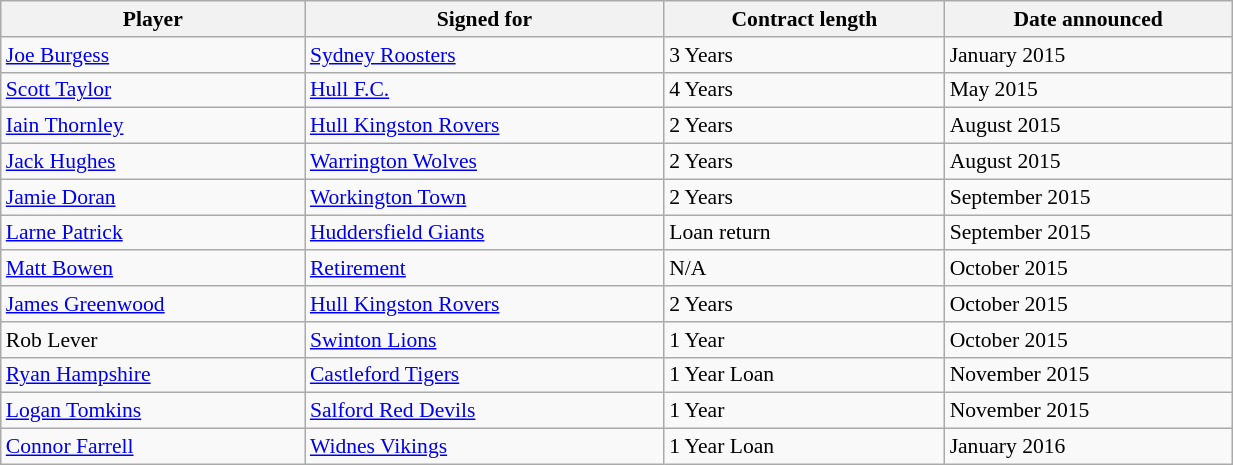<table class="wikitable"  style="width:65%; font-size:90%;">
<tr>
<th>Player</th>
<th>Signed for</th>
<th>Contract length</th>
<th>Date announced</th>
</tr>
<tr>
<td> <a href='#'>Joe Burgess</a></td>
<td><a href='#'>Sydney Roosters</a></td>
<td>3 Years</td>
<td>January 2015</td>
</tr>
<tr>
<td> <a href='#'>Scott Taylor</a></td>
<td><a href='#'>Hull F.C.</a></td>
<td>4 Years</td>
<td>May 2015</td>
</tr>
<tr>
<td> <a href='#'>Iain Thornley</a></td>
<td><a href='#'>Hull Kingston Rovers</a></td>
<td>2 Years</td>
<td>August 2015</td>
</tr>
<tr>
<td> <a href='#'>Jack Hughes</a></td>
<td><a href='#'>Warrington Wolves</a></td>
<td>2 Years</td>
<td>August 2015</td>
</tr>
<tr>
<td> <a href='#'>Jamie Doran</a></td>
<td><a href='#'>Workington Town</a></td>
<td>2 Years</td>
<td>September 2015</td>
</tr>
<tr>
<td> <a href='#'>Larne Patrick</a></td>
<td><a href='#'>Huddersfield Giants</a></td>
<td>Loan return</td>
<td>September 2015</td>
</tr>
<tr>
<td> <a href='#'>Matt Bowen</a></td>
<td><a href='#'>Retirement</a></td>
<td>N/A</td>
<td>October 2015</td>
</tr>
<tr>
<td> <a href='#'>James Greenwood</a></td>
<td><a href='#'>Hull Kingston Rovers</a></td>
<td>2 Years</td>
<td>October 2015</td>
</tr>
<tr>
<td> Rob Lever</td>
<td><a href='#'>Swinton Lions</a></td>
<td>1 Year</td>
<td>October 2015</td>
</tr>
<tr>
<td> <a href='#'>Ryan Hampshire</a></td>
<td><a href='#'>Castleford Tigers</a></td>
<td>1 Year Loan</td>
<td>November 2015</td>
</tr>
<tr>
<td> <a href='#'>Logan Tomkins</a></td>
<td><a href='#'>Salford Red Devils</a></td>
<td>1 Year</td>
<td>November 2015</td>
</tr>
<tr>
<td> <a href='#'>Connor Farrell</a></td>
<td><a href='#'>Widnes Vikings</a></td>
<td>1 Year Loan</td>
<td>January 2016</td>
</tr>
</table>
